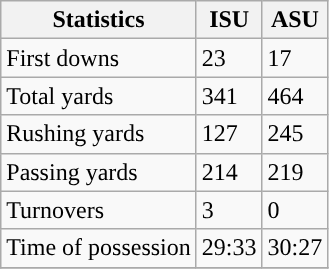<table class="wikitable" style="float: left;">
<tr>
<th>Statistics</th>
<th>ISU</th>
<th>ASU</th>
</tr>
<tr>
<td>First downs</td>
<td>23</td>
<td>17</td>
</tr>
<tr>
<td>Total yards</td>
<td>341</td>
<td>464</td>
</tr>
<tr>
<td>Rushing yards</td>
<td>127</td>
<td>245</td>
</tr>
<tr>
<td>Passing yards</td>
<td>214</td>
<td>219</td>
</tr>
<tr>
<td>Turnovers</td>
<td>3</td>
<td>0</td>
</tr>
<tr>
<td>Time of possession</td>
<td>29:33</td>
<td>30:27</td>
</tr>
<tr>
</tr>
</table>
